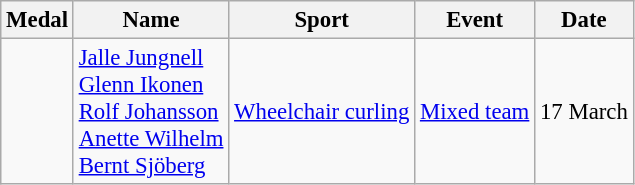<table class="wikitable sortable" style="font-size:95%">
<tr>
<th>Medal</th>
<th>Name</th>
<th>Sport</th>
<th>Event</th>
<th>Date</th>
</tr>
<tr>
<td></td>
<td><a href='#'>Jalle Jungnell</a><br><a href='#'>Glenn Ikonen</a><br><a href='#'>Rolf Johansson</a><br><a href='#'>Anette Wilhelm</a><br><a href='#'>Bernt Sjöberg</a></td>
<td><a href='#'>Wheelchair curling</a></td>
<td><a href='#'>Mixed team</a></td>
<td>17 March</td>
</tr>
</table>
